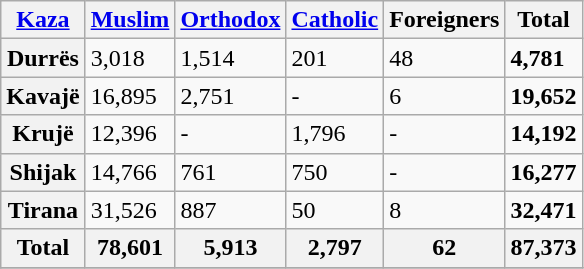<table class=wikitable>
<tr>
<th><a href='#'>Kaza</a></th>
<th><a href='#'>Muslim</a></th>
<th><a href='#'>Orthodox</a></th>
<th><a href='#'>Catholic</a></th>
<th>Foreigners</th>
<th>Total</th>
</tr>
<tr>
<th>Durrës</th>
<td>3,018</td>
<td>1,514</td>
<td>201</td>
<td>48</td>
<td><strong>4,781</strong></td>
</tr>
<tr>
<th>Kavajë</th>
<td>16,895</td>
<td>2,751</td>
<td>-</td>
<td>6</td>
<td><strong>19,652</strong></td>
</tr>
<tr>
<th>Krujë</th>
<td>12,396</td>
<td>-</td>
<td>1,796</td>
<td>-</td>
<td><strong>14,192</strong></td>
</tr>
<tr>
<th>Shijak</th>
<td>14,766</td>
<td>761</td>
<td>750</td>
<td>-</td>
<td><strong>16,277</strong></td>
</tr>
<tr>
<th>Tirana</th>
<td>31,526</td>
<td>887</td>
<td>50</td>
<td>8</td>
<td><strong>32,471</strong></td>
</tr>
<tr>
<th>Total</th>
<th>78,601</th>
<th>5,913</th>
<th>2,797</th>
<th>62</th>
<th><strong>87,373</strong></th>
</tr>
<tr>
</tr>
</table>
